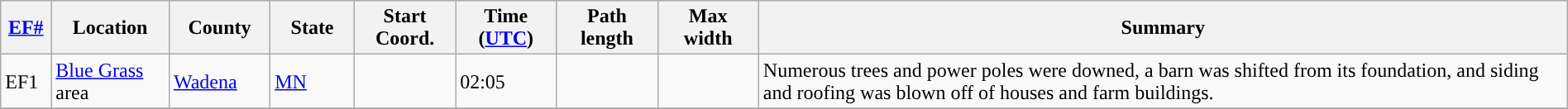<table class="wikitable sortable" style="width:100%;">
<tr>
<th scope="col"  style="width:3%; text-align:center;"><a href='#'>EF#</a></th>
<th scope="col"  style="width:7%; text-align:center;" class="unsortable">Location</th>
<th scope="col"  style="width:6%; text-align:center;" class="unsortable">County</th>
<th scope="col"  style="width:5%; text-align:center;">State</th>
<th scope="col"  style="width:6%; text-align:center;">Start Coord.</th>
<th scope="col"  style="width:6%; text-align:center;">Time (<a href='#'>UTC</a>)</th>
<th scope="col"  style="width:6%; text-align:center;">Path length</th>
<th scope="col"  style="width:6%; text-align:center;">Max width</th>
<th scope="col" class="unsortable" style="width:48%; text-align:center;">Summary</th>
</tr>
<tr>
<td>EF1</td>
<td><a href='#'>Blue Grass</a> area</td>
<td><a href='#'>Wadena</a></td>
<td><a href='#'>MN</a></td>
<td></td>
<td>02:05</td>
<td></td>
<td></td>
<td>Numerous trees and power poles were downed, a barn was shifted from its foundation, and siding and roofing was blown off of houses and farm buildings.</td>
</tr>
<tr>
</tr>
</table>
